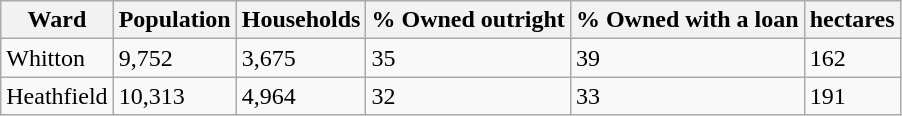<table class="wikitable">
<tr>
<th>Ward</th>
<th>Population</th>
<th>Households</th>
<th>% Owned outright</th>
<th>% Owned with a loan</th>
<th>hectares</th>
</tr>
<tr>
<td>Whitton</td>
<td>9,752</td>
<td>3,675</td>
<td>35</td>
<td>39</td>
<td>162</td>
</tr>
<tr>
<td>Heathfield</td>
<td>10,313</td>
<td>4,964</td>
<td>32</td>
<td>33</td>
<td>191</td>
</tr>
</table>
